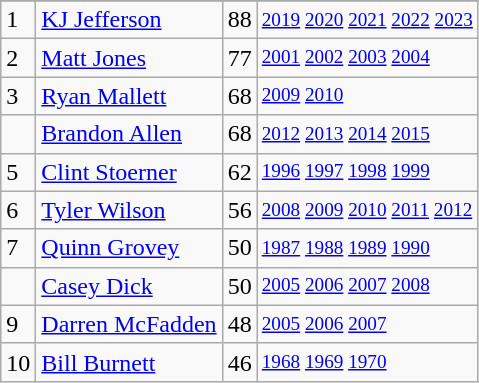<table class="wikitable">
<tr>
</tr>
<tr>
<td>1</td>
<td><a href='#'>KJ Jefferson</a></td>
<td><abbr>88</abbr></td>
<td style="font-size:80%;"><a href='#'>2019</a> <a href='#'>2020</a> <a href='#'>2021</a> <a href='#'>2022</a> <a href='#'>2023</a></td>
</tr>
<tr>
<td>2</td>
<td><a href='#'>Matt Jones</a></td>
<td><abbr>77</abbr></td>
<td style="font-size:80%;"><a href='#'>2001</a> <a href='#'>2002</a> <a href='#'>2003</a> <a href='#'>2004</a></td>
</tr>
<tr>
<td>3</td>
<td><a href='#'>Ryan Mallett</a></td>
<td><abbr>68</abbr></td>
<td style="font-size:80%;"><a href='#'>2009</a> <a href='#'>2010</a></td>
</tr>
<tr>
<td></td>
<td><a href='#'>Brandon Allen</a></td>
<td><abbr>68</abbr></td>
<td style="font-size:80%;"><a href='#'>2012</a> <a href='#'>2013</a> <a href='#'>2014</a> <a href='#'>2015</a></td>
</tr>
<tr>
<td>5</td>
<td><a href='#'>Clint Stoerner</a></td>
<td><abbr>62</abbr></td>
<td style="font-size:80%;"><a href='#'>1996</a> <a href='#'>1997</a> <a href='#'>1998</a> <a href='#'>1999</a></td>
</tr>
<tr>
<td>6</td>
<td><a href='#'>Tyler Wilson</a></td>
<td><abbr>56</abbr></td>
<td style="font-size:80%;"><a href='#'>2008</a> <a href='#'>2009</a> <a href='#'>2010</a> <a href='#'>2011</a> <a href='#'>2012</a></td>
</tr>
<tr>
<td>7</td>
<td><a href='#'>Quinn Grovey</a></td>
<td><abbr>50</abbr></td>
<td style="font-size:80%;"><a href='#'>1987</a> <a href='#'>1988</a> <a href='#'>1989</a> <a href='#'>1990</a></td>
</tr>
<tr>
<td></td>
<td><a href='#'>Casey Dick</a></td>
<td><abbr>50</abbr></td>
<td style="font-size:80%;"><a href='#'>2005</a> <a href='#'>2006</a> <a href='#'>2007</a> <a href='#'>2008</a></td>
</tr>
<tr>
<td>9</td>
<td><a href='#'>Darren McFadden</a></td>
<td><abbr>48</abbr></td>
<td style="font-size:80%;"><a href='#'>2005</a> <a href='#'>2006</a> <a href='#'>2007</a></td>
</tr>
<tr>
<td>10</td>
<td><a href='#'>Bill Burnett</a></td>
<td><abbr>46</abbr></td>
<td style="font-size:80%;"><a href='#'>1968</a> <a href='#'>1969</a> <a href='#'>1970</a></td>
</tr>
</table>
